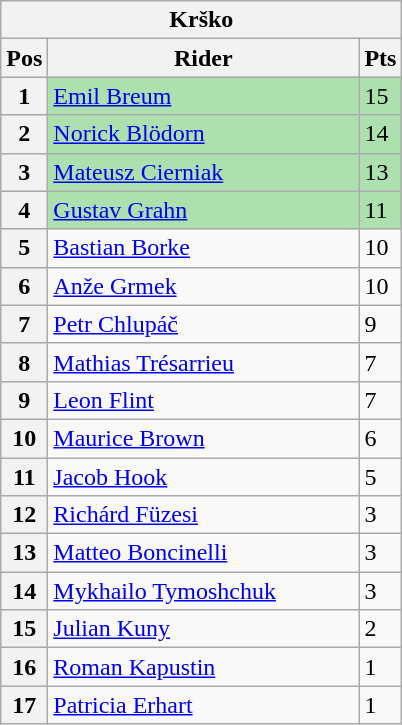<table class="wikitable">
<tr>
<th colspan="3">Krško</th>
</tr>
<tr>
<th width=20>Pos</th>
<th width=200>Rider</th>
<th width=20>Pts</th>
</tr>
<tr style="background:#ACE1AF;">
<th>1</th>
<td> <a href='#'>Emil Breum</a></td>
<td>15</td>
</tr>
<tr style="background:#ACE1AF;">
<th>2</th>
<td> <a href='#'>Norick Blödorn</a></td>
<td>14</td>
</tr>
<tr style="background:#ACE1AF;">
<th>3</th>
<td> <a href='#'>Mateusz Cierniak</a></td>
<td>13</td>
</tr>
<tr style="background:#ACE1AF;">
<th>4</th>
<td> <a href='#'>Gustav Grahn</a></td>
<td>11</td>
</tr>
<tr>
<th>5</th>
<td> <a href='#'>Bastian Borke</a></td>
<td>10</td>
</tr>
<tr>
<th>6</th>
<td> <a href='#'>Anže Grmek</a></td>
<td>10</td>
</tr>
<tr>
<th>7</th>
<td> <a href='#'>Petr Chlupáč</a></td>
<td>9</td>
</tr>
<tr>
<th>8</th>
<td> <a href='#'>Mathias Trésarrieu</a></td>
<td>7</td>
</tr>
<tr>
<th>9</th>
<td> <a href='#'>Leon Flint</a></td>
<td>7</td>
</tr>
<tr>
<th>10</th>
<td> <a href='#'>Maurice Brown</a></td>
<td>6</td>
</tr>
<tr>
<th>11</th>
<td> <a href='#'>Jacob Hook</a></td>
<td>5</td>
</tr>
<tr>
<th>12</th>
<td> <a href='#'>Richárd Füzesi</a></td>
<td>3</td>
</tr>
<tr>
<th>13</th>
<td> <a href='#'>Matteo Boncinelli</a></td>
<td>3</td>
</tr>
<tr>
<th>14</th>
<td> <a href='#'>Mykhailo Tymoshchuk</a></td>
<td>3</td>
</tr>
<tr>
<th>15</th>
<td> <a href='#'>Julian Kuny</a></td>
<td>2</td>
</tr>
<tr>
<th>16</th>
<td> <a href='#'>Roman Kapustin</a></td>
<td>1</td>
</tr>
<tr>
<th>17</th>
<td> <a href='#'>Patricia Erhart</a></td>
<td>1</td>
</tr>
</table>
